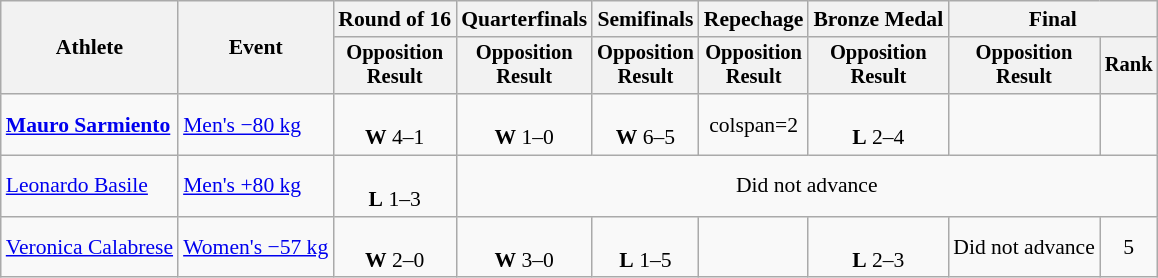<table class="wikitable" style="font-size:90%">
<tr>
<th rowspan="2">Athlete</th>
<th rowspan="2">Event</th>
<th>Round of 16</th>
<th>Quarterfinals</th>
<th>Semifinals</th>
<th>Repechage</th>
<th>Bronze Medal</th>
<th colspan=2>Final</th>
</tr>
<tr style="font-size:95%">
<th>Opposition<br>Result</th>
<th>Opposition<br>Result</th>
<th>Opposition<br>Result</th>
<th>Opposition<br>Result</th>
<th>Opposition<br>Result</th>
<th>Opposition<br>Result</th>
<th>Rank</th>
</tr>
<tr align=center>
<td align=left><strong><a href='#'>Mauro Sarmiento</a></strong></td>
<td align=left><a href='#'>Men's −80 kg</a></td>
<td><br><strong>W</strong> 4–1</td>
<td><br><strong>W</strong> 1–0</td>
<td><br><strong>W</strong> 6–5</td>
<td>colspan=2 </td>
<td><br><strong>L</strong> 2–4</td>
<td></td>
</tr>
<tr align=center>
<td align=left><a href='#'>Leonardo Basile</a></td>
<td align=left><a href='#'>Men's +80 kg</a></td>
<td><br><strong>L</strong> 1–3</td>
<td colspan=6>Did not advance</td>
</tr>
<tr align=center>
<td align=left><a href='#'>Veronica Calabrese</a></td>
<td align=left><a href='#'>Women's −57 kg</a></td>
<td><br><strong>W</strong> 2–0</td>
<td><br><strong>W</strong> 3–0</td>
<td><br><strong>L</strong> 1–5</td>
<td></td>
<td align=center><br><strong>L</strong> 2–3</td>
<td>Did not advance</td>
<td>5</td>
</tr>
</table>
